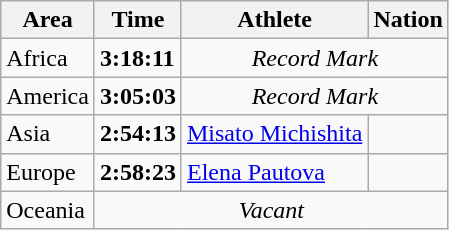<table class="wikitable">
<tr>
<th>Area</th>
<th>Time</th>
<th>Athlete</th>
<th>Nation</th>
</tr>
<tr>
<td>Africa</td>
<td><strong>3:18:11</strong></td>
<td colspan="2" align="center"><em>Record Mark</em></td>
</tr>
<tr>
<td>America</td>
<td><strong>3:05:03</strong></td>
<td colspan="2" align="center"><em>Record Mark</em></td>
</tr>
<tr>
<td>Asia</td>
<td><strong>2:54:13</strong> </td>
<td><a href='#'>Misato Michishita</a></td>
<td></td>
</tr>
<tr>
<td>Europe</td>
<td><strong>2:58:23</strong></td>
<td><a href='#'>Elena Pautova</a></td>
<td></td>
</tr>
<tr>
<td>Oceania</td>
<td colspan="3" align="center"><em>Vacant</em></td>
</tr>
</table>
